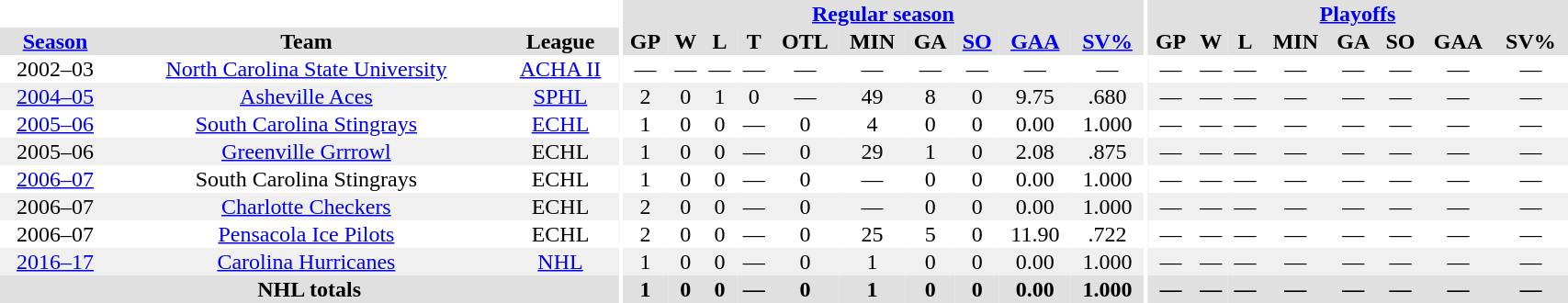<table border="0" cellpadding="1" cellspacing="0" style="width:90%; text-align:center;">
<tr bgcolor="#e0e0e0">
<th colspan="3" bgcolor="#ffffff"></th>
<th rowspan="99" bgcolor="#ffffff"></th>
<th colspan="10" bgcolor="#e0e0e0"><a href='#'>Regular season</a></th>
<th rowspan="99" bgcolor="#ffffff"></th>
<th colspan="8" bgcolor="#e0e0e0"><a href='#'>Playoffs</a></th>
</tr>
<tr bgcolor="#e0e0e0">
<th><a href='#'>Season</a></th>
<th>Team</th>
<th>League</th>
<th>GP</th>
<th>W</th>
<th>L</th>
<th>T</th>
<th>OTL</th>
<th>MIN</th>
<th>GA</th>
<th><a href='#'>SO</a></th>
<th><a href='#'>GAA</a></th>
<th><a href='#'>SV%</a></th>
<th>GP</th>
<th>W</th>
<th>L</th>
<th>MIN</th>
<th>GA</th>
<th>SO</th>
<th>GAA</th>
<th>SV%</th>
</tr>
<tr>
<td>2002–03</td>
<td><a href='#'>North Carolina State University</a></td>
<td><a href='#'>ACHA II</a></td>
<td>—</td>
<td>—</td>
<td>—</td>
<td>—</td>
<td>—</td>
<td>—</td>
<td>—</td>
<td>—</td>
<td>—</td>
<td>—</td>
<td>—</td>
<td>—</td>
<td>—</td>
<td>—</td>
<td>—</td>
<td>—</td>
<td>—</td>
<td>—</td>
</tr>
<tr bgcolor="#f0f0f0">
<td><a href='#'>2004–05</a></td>
<td><a href='#'>Asheville Aces</a></td>
<td><a href='#'>SPHL</a></td>
<td>2</td>
<td>0</td>
<td>1</td>
<td>0</td>
<td>—</td>
<td>49</td>
<td>8</td>
<td>0</td>
<td>9.75</td>
<td>.680</td>
<td>—</td>
<td>—</td>
<td>—</td>
<td>—</td>
<td>—</td>
<td>—</td>
<td>—</td>
<td>—</td>
</tr>
<tr>
<td><a href='#'>2005–06</a></td>
<td><a href='#'>South Carolina Stingrays</a></td>
<td><a href='#'>ECHL</a></td>
<td>1</td>
<td>0</td>
<td>0</td>
<td>—</td>
<td>0</td>
<td>4</td>
<td>0</td>
<td>0</td>
<td>0.00</td>
<td>1.000</td>
<td>—</td>
<td>—</td>
<td>—</td>
<td>—</td>
<td>—</td>
<td>—</td>
<td>—</td>
<td>—</td>
</tr>
<tr bgcolor="#f0f0f0">
<td>2005–06</td>
<td><a href='#'>Greenville Grrrowl</a></td>
<td>ECHL</td>
<td>1</td>
<td>0</td>
<td>0</td>
<td>—</td>
<td>0</td>
<td>29</td>
<td>1</td>
<td>0</td>
<td>2.08</td>
<td>.875</td>
<td>—</td>
<td>—</td>
<td>—</td>
<td>—</td>
<td>—</td>
<td>—</td>
<td>—</td>
<td>—</td>
</tr>
<tr>
<td><a href='#'>2006–07</a></td>
<td>South Carolina Stingrays</td>
<td>ECHL</td>
<td>1</td>
<td>0</td>
<td>0</td>
<td>—</td>
<td>0</td>
<td>—</td>
<td>0</td>
<td>0</td>
<td>0.00</td>
<td>1.000</td>
<td>—</td>
<td>—</td>
<td>—</td>
<td>—</td>
<td>—</td>
<td>—</td>
<td>—</td>
<td>—</td>
</tr>
<tr bgcolor="#f0f0f0">
<td>2006–07</td>
<td><a href='#'>Charlotte Checkers</a></td>
<td>ECHL</td>
<td>2</td>
<td>0</td>
<td>0</td>
<td>—</td>
<td>0</td>
<td>—</td>
<td>0</td>
<td>0</td>
<td>0.00</td>
<td>1.000</td>
<td>—</td>
<td>—</td>
<td>—</td>
<td>—</td>
<td>—</td>
<td>—</td>
<td>—</td>
<td>—</td>
</tr>
<tr>
<td>2006–07</td>
<td><a href='#'>Pensacola Ice Pilots</a></td>
<td>ECHL</td>
<td>2</td>
<td>0</td>
<td>0</td>
<td>—</td>
<td>0</td>
<td>25</td>
<td>5</td>
<td>0</td>
<td>11.90</td>
<td>.722</td>
<td>—</td>
<td>—</td>
<td>—</td>
<td>—</td>
<td>—</td>
<td>—</td>
<td>—</td>
<td>—</td>
</tr>
<tr bgcolor="#f0f0f0">
<td><a href='#'>2016–17</a></td>
<td><a href='#'>Carolina Hurricanes</a></td>
<td><a href='#'>NHL</a></td>
<td>1</td>
<td>0</td>
<td>0</td>
<td>—</td>
<td>0</td>
<td>1</td>
<td>0</td>
<td>0</td>
<td>0.00</td>
<td>1.000</td>
<td>—</td>
<td>—</td>
<td>—</td>
<td>—</td>
<td>—</td>
<td>—</td>
<td>—</td>
<td>—</td>
</tr>
<tr bgcolor="#e0e0e0">
<th colspan="3">NHL totals</th>
<th>1</th>
<th>0</th>
<th>0</th>
<th>—</th>
<th>0</th>
<th>1</th>
<th>0</th>
<th>0</th>
<th>0.00</th>
<th>1.000</th>
<th>—</th>
<th>—</th>
<th>—</th>
<th>—</th>
<th>—</th>
<th>—</th>
<th>—</th>
<th>—</th>
</tr>
</table>
